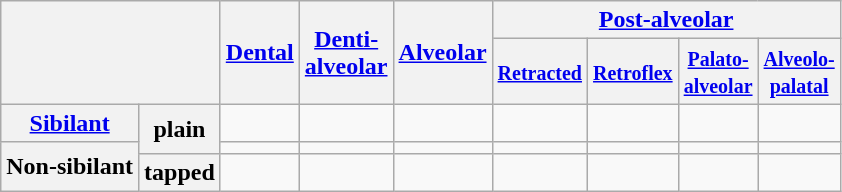<table class="wikitable" style="text-align: center;">
<tr>
<th rowspan="2" colspan="2"></th>
<th rowspan="2"><a href='#'>Dental</a></th>
<th rowspan="2"><a href='#'>Denti-<br>alveolar</a></th>
<th rowspan="2"><a href='#'>Alveolar</a></th>
<th colspan="4"><a href='#'>Post-alveolar</a></th>
</tr>
<tr>
<th><small><a href='#'>Retracted</a></small></th>
<th><small><a href='#'>Retroflex</a></small></th>
<th><small><a href='#'>Palato-<br>alveolar</a></small></th>
<th><small><a href='#'>Alveolo-<br>palatal</a></small></th>
</tr>
<tr>
<th><a href='#'>Sibilant</a></th>
<th rowspan="2">plain</th>
<td><a href='#'></a></td>
<td><a href='#'></a></td>
<td><a href='#'></a></td>
<td><a href='#'></a></td>
<td><a href='#'></a></td>
<td><a href='#'></a></td>
<td><a href='#'></a></td>
</tr>
<tr>
<th rowspan="2">Non-sibilant</th>
<td></td>
<td></td>
<td></td>
<td></td>
<td></td>
<td></td>
<td></td>
</tr>
<tr>
<th>tapped</th>
<td></td>
<td></td>
<td></td>
<td></td>
<td></td>
<td></td>
<td></td>
</tr>
</table>
